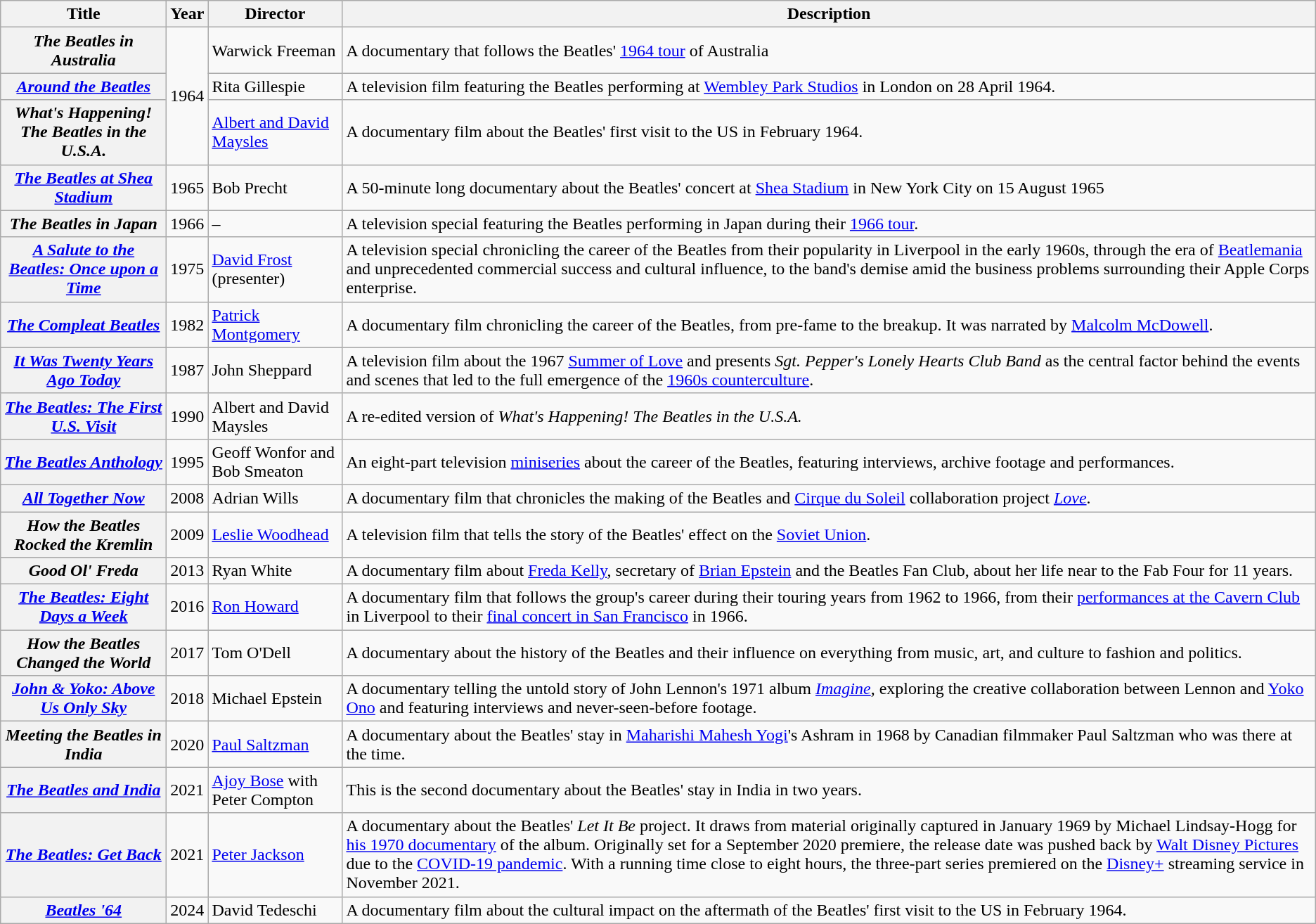<table class="wikitable plainrowheaders">
<tr>
<th scope="col" width="150em">Title</th>
<th scope="col" width="5em">Year</th>
<th scope="col" width="120em">Director</th>
<th scope="col">Description</th>
</tr>
<tr>
<th scope="row"><em>The Beatles in Australia</em></th>
<td rowspan="3">1964</td>
<td>Warwick Freeman</td>
<td>A documentary that follows the Beatles' <a href='#'>1964 tour</a> of Australia</td>
</tr>
<tr>
<th scope="row"><em><a href='#'>Around the Beatles</a></em></th>
<td>Rita Gillespie</td>
<td>A television film featuring the Beatles performing at <a href='#'>Wembley Park Studios</a> in London on 28 April 1964.</td>
</tr>
<tr>
<th scope="row"><em>What's Happening! The Beatles in the U.S.A.</em></th>
<td><a href='#'>Albert and David Maysles</a></td>
<td>A documentary film about the Beatles' first visit to the US in February 1964.</td>
</tr>
<tr>
<th scope="row"><em><a href='#'>The Beatles at Shea Stadium</a></em></th>
<td>1965</td>
<td>Bob Precht</td>
<td>A 50-minute long documentary about the Beatles' concert at <a href='#'>Shea Stadium</a> in New York City on 15 August 1965</td>
</tr>
<tr>
<th scope="row"><em>The Beatles in Japan</em></th>
<td>1966</td>
<td>–</td>
<td>A television special featuring the Beatles performing in Japan during their <a href='#'>1966 tour</a>.</td>
</tr>
<tr>
<th scope="row"><em><a href='#'>A Salute to the Beatles: Once upon a Time</a></em></th>
<td>1975</td>
<td><a href='#'>David Frost</a> (presenter)</td>
<td>A television special chronicling the career of the Beatles from their popularity in Liverpool in the early 1960s, through the era of <a href='#'>Beatlemania</a> and unprecedented commercial success and cultural influence, to the band's demise amid the business problems surrounding their Apple Corps enterprise.</td>
</tr>
<tr>
<th scope="row"><em><a href='#'>The Compleat Beatles</a></em></th>
<td>1982</td>
<td><a href='#'>Patrick Montgomery</a></td>
<td>A documentary film chronicling the career of the Beatles, from pre-fame to the breakup. It was narrated by <a href='#'>Malcolm McDowell</a>.</td>
</tr>
<tr>
<th scope="row"><em><a href='#'>It Was Twenty Years Ago Today</a></em></th>
<td>1987</td>
<td>John Sheppard</td>
<td>A television film about the 1967 <a href='#'>Summer of Love</a> and presents <em>Sgt. Pepper's Lonely Hearts Club Band</em> as the central factor behind the events and scenes that led to the full emergence of the <a href='#'>1960s counterculture</a>.</td>
</tr>
<tr>
<th scope="row"><em><a href='#'>The Beatles: The First U.S. Visit</a></em></th>
<td>1990</td>
<td>Albert and David Maysles</td>
<td>A re-edited version of <em>What's Happening! The Beatles in the U.S.A.</em></td>
</tr>
<tr>
<th scope="row"><em><a href='#'>The Beatles Anthology</a></em></th>
<td>1995</td>
<td>Geoff Wonfor and Bob Smeaton</td>
<td>An eight-part television <a href='#'>miniseries</a> about the career of the Beatles, featuring interviews, archive footage and performances.</td>
</tr>
<tr>
<th scope="row"><em><a href='#'>All Together Now</a></em></th>
<td>2008</td>
<td>Adrian Wills</td>
<td>A documentary film that chronicles the making of the Beatles and <a href='#'>Cirque du Soleil</a> collaboration project <em><a href='#'>Love</a></em>.</td>
</tr>
<tr>
<th scope="row"><em>How the Beatles Rocked the Kremlin</em></th>
<td>2009</td>
<td><a href='#'>Leslie Woodhead</a></td>
<td>A television film that tells the story of the Beatles' effect on the <a href='#'>Soviet Union</a>.</td>
</tr>
<tr>
<th scope="row"><em>Good Ol' Freda</em></th>
<td>2013</td>
<td>Ryan White</td>
<td>A documentary film about <a href='#'>Freda Kelly</a>, secretary of <a href='#'>Brian Epstein</a> and the Beatles Fan Club, about her life near to the Fab Four for 11 years.</td>
</tr>
<tr>
<th scope="row"><em><a href='#'>The Beatles: Eight Days a Week</a></em></th>
<td>2016</td>
<td><a href='#'>Ron Howard</a></td>
<td>A documentary film that follows the group's career during their touring years from 1962 to 1966, from their <a href='#'>performances at the Cavern Club</a> in Liverpool to their <a href='#'>final concert in San Francisco</a> in 1966.</td>
</tr>
<tr>
<th scope="row"><em>How the Beatles Changed the World</em></th>
<td>2017</td>
<td>Tom O'Dell</td>
<td>A documentary about the history of the Beatles and their influence on everything from music, art, and culture to fashion and politics.</td>
</tr>
<tr>
<th scope="row"><em><a href='#'>John & Yoko: Above Us Only Sky</a></em></th>
<td>2018</td>
<td>Michael Epstein</td>
<td>A documentary telling the untold story of John Lennon's 1971 album <em><a href='#'>Imagine</a></em>, exploring the creative collaboration between Lennon and <a href='#'>Yoko Ono</a> and featuring interviews and never-seen-before footage.</td>
</tr>
<tr>
<th scope="row"><em>Meeting the Beatles in India</em></th>
<td>2020</td>
<td><a href='#'>Paul Saltzman</a></td>
<td>A documentary about the Beatles' stay in <a href='#'>Maharishi Mahesh Yogi</a>'s Ashram in 1968 by Canadian filmmaker Paul Saltzman who was there at the time.</td>
</tr>
<tr>
<th scope="row"><em><a href='#'>The Beatles and India</a></em></th>
<td>2021</td>
<td><a href='#'>Ajoy Bose</a> with Peter Compton</td>
<td>This is the second documentary about the Beatles' stay in India in two years.</td>
</tr>
<tr>
<th scope="row"><em><a href='#'>The Beatles: Get Back</a></em></th>
<td>2021</td>
<td><a href='#'>Peter Jackson</a></td>
<td>A documentary about the Beatles' <em>Let It Be</em> project. It draws from material originally captured in January 1969 by Michael Lindsay-Hogg for <a href='#'>his 1970 documentary</a> of the album. Originally set for a September 2020 premiere, the release date was pushed back by <a href='#'>Walt Disney Pictures</a> due to the <a href='#'>COVID-19 pandemic</a>. With a running time close to eight hours, the three-part series premiered on the <a href='#'>Disney+</a> streaming service in November 2021.</td>
</tr>
<tr>
<th scope="row"><em><a href='#'>Beatles '64</a></em></th>
<td>2024</td>
<td>David Tedeschi</td>
<td>A documentary film about the cultural impact on the aftermath of the Beatles' first visit to the US in February 1964.</td>
</tr>
</table>
